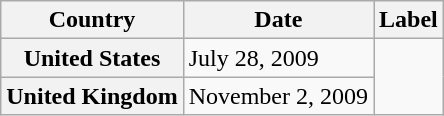<table class="wikitable plainrowheaders">
<tr>
<th scope="col">Country</th>
<th scope="col">Date</th>
<th scope="col">Label</th>
</tr>
<tr>
<th scope="row">United States</th>
<td>July 28, 2009</td>
<td rowspan="2"></td>
</tr>
<tr>
<th scope="row">United Kingdom</th>
<td>November 2, 2009</td>
</tr>
</table>
